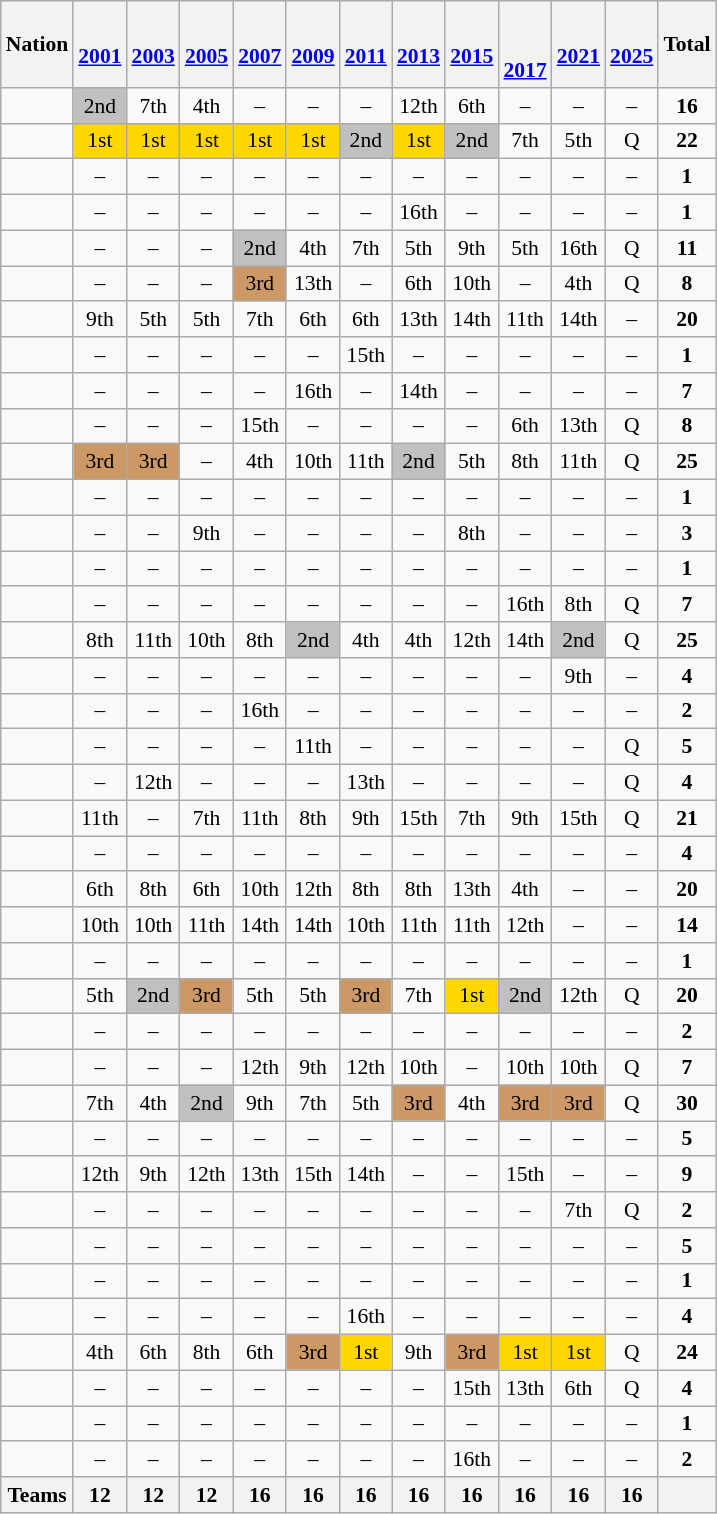<table class="wikitable" style="font-size:90%; text-align:center;">
<tr>
<th>Nation</th>
<th><br><a href='#'>2001</a></th>
<th><br><a href='#'>2003</a></th>
<th><br><a href='#'>2005</a></th>
<th><br><a href='#'>2007</a></th>
<th><br><a href='#'>2009</a></th>
<th><br><a href='#'>2011</a></th>
<th><br><a href='#'>2013</a></th>
<th><br><a href='#'>2015</a></th>
<th><br><br><a href='#'>2017</a></th>
<th><br><a href='#'>2021</a></th>
<th><br><a href='#'>2025</a></th>
<th>Total</th>
</tr>
<tr>
<td align=left></td>
<td style="background:silver;">2nd</td>
<td>7th</td>
<td>4th</td>
<td>–</td>
<td>–</td>
<td>–</td>
<td>12th</td>
<td>6th</td>
<td>–</td>
<td>–</td>
<td>–</td>
<td><strong>16</strong></td>
</tr>
<tr>
<td align=left></td>
<td style="background:gold;">1st</td>
<td style="background:gold;">1st</td>
<td style="background:gold;">1st</td>
<td style="background:gold;">1st</td>
<td style="background:gold;">1st</td>
<td style="background:silver;">2nd</td>
<td style="background:gold;">1st</td>
<td style="background:silver;">2nd</td>
<td>7th</td>
<td>5th</td>
<td>Q</td>
<td><strong>22</strong></td>
</tr>
<tr>
<td align=left></td>
<td>–</td>
<td>–</td>
<td>–</td>
<td>–</td>
<td>–</td>
<td>–</td>
<td>–</td>
<td>–</td>
<td>–</td>
<td>–</td>
<td>–</td>
<td><strong>1</strong></td>
</tr>
<tr>
<td align=left></td>
<td>–</td>
<td>–</td>
<td>–</td>
<td>–</td>
<td>–</td>
<td>–</td>
<td>16th</td>
<td>–</td>
<td>–</td>
<td>–</td>
<td>–</td>
<td><strong>1</strong></td>
</tr>
<tr>
<td align=left></td>
<td>–</td>
<td>–</td>
<td>–</td>
<td style="background:silver;">2nd</td>
<td>4th</td>
<td>7th</td>
<td>5th</td>
<td>9th</td>
<td>5th</td>
<td>16th</td>
<td>Q</td>
<td><strong>11</strong></td>
</tr>
<tr>
<td align=left></td>
<td>–</td>
<td>–</td>
<td>–</td>
<td style="background:#c96;">3rd</td>
<td>13th</td>
<td>–</td>
<td>6th</td>
<td>10th</td>
<td>–</td>
<td>4th</td>
<td>Q</td>
<td><strong>8</strong></td>
</tr>
<tr>
<td align=left></td>
<td>9th</td>
<td>5th</td>
<td>5th</td>
<td>7th</td>
<td>6th</td>
<td>6th</td>
<td>13th</td>
<td>14th</td>
<td>11th</td>
<td>14th</td>
<td>–</td>
<td><strong>20</strong></td>
</tr>
<tr>
<td align=left></td>
<td>–</td>
<td>–</td>
<td>–</td>
<td>–</td>
<td>–</td>
<td>15th</td>
<td>–</td>
<td>–</td>
<td>–</td>
<td>–</td>
<td>–</td>
<td><strong>1</strong></td>
</tr>
<tr>
<td align=left></td>
<td>–</td>
<td>–</td>
<td>–</td>
<td>–</td>
<td>16th</td>
<td>–</td>
<td>14th</td>
<td>–</td>
<td>–</td>
<td>–</td>
<td>–</td>
<td><strong>7</strong></td>
</tr>
<tr>
<td align=left></td>
<td>–</td>
<td>–</td>
<td>–</td>
<td>15th</td>
<td>–</td>
<td>–</td>
<td>–</td>
<td>–</td>
<td>6th</td>
<td>13th</td>
<td>Q</td>
<td><strong>8</strong></td>
</tr>
<tr>
<td align=left></td>
<td style="background:#c96;">3rd</td>
<td style="background:#c96;">3rd</td>
<td>–</td>
<td>4th</td>
<td>10th</td>
<td>11th</td>
<td style="background:silver;">2nd</td>
<td>5th</td>
<td>8th</td>
<td>11th</td>
<td>Q</td>
<td><strong>25</strong></td>
</tr>
<tr>
<td align=left></td>
<td>–</td>
<td>–</td>
<td>–</td>
<td>–</td>
<td>–</td>
<td>–</td>
<td>–</td>
<td>–</td>
<td>–</td>
<td>–</td>
<td>–</td>
<td><strong>1</strong></td>
</tr>
<tr>
<td align=left></td>
<td>–</td>
<td>–</td>
<td>9th</td>
<td>–</td>
<td>–</td>
<td>–</td>
<td>–</td>
<td>8th</td>
<td>–</td>
<td>–</td>
<td>–</td>
<td><strong>3</strong></td>
</tr>
<tr>
<td align=left></td>
<td>–</td>
<td>–</td>
<td>–</td>
<td>–</td>
<td>–</td>
<td>–</td>
<td>–</td>
<td>–</td>
<td>–</td>
<td>–</td>
<td>–</td>
<td><strong>1</strong></td>
</tr>
<tr>
<td align=left></td>
<td>–</td>
<td>–</td>
<td>–</td>
<td>–</td>
<td>–</td>
<td>–</td>
<td>–</td>
<td>–</td>
<td>16th</td>
<td>8th</td>
<td>Q</td>
<td><strong>7</strong></td>
</tr>
<tr>
<td align=left></td>
<td>8th</td>
<td>11th</td>
<td>10th</td>
<td>8th</td>
<td style="background:silver;">2nd</td>
<td>4th</td>
<td>4th</td>
<td>12th</td>
<td>14th</td>
<td style="background:silver;">2nd</td>
<td>Q</td>
<td><strong>25</strong></td>
</tr>
<tr>
<td align=left></td>
<td>–</td>
<td>–</td>
<td>–</td>
<td>–</td>
<td>–</td>
<td>–</td>
<td>–</td>
<td>–</td>
<td>–</td>
<td>9th</td>
<td>–</td>
<td><strong>4</strong></td>
</tr>
<tr>
<td align=left></td>
<td>–</td>
<td>–</td>
<td>–</td>
<td>16th</td>
<td>–</td>
<td>–</td>
<td>–</td>
<td>–</td>
<td>–</td>
<td>–</td>
<td>–</td>
<td><strong>2</strong></td>
</tr>
<tr>
<td align=left></td>
<td>–</td>
<td>–</td>
<td>–</td>
<td>–</td>
<td>11th</td>
<td>–</td>
<td>–</td>
<td>–</td>
<td>–</td>
<td>–</td>
<td>Q</td>
<td><strong>5</strong></td>
</tr>
<tr>
<td align=left></td>
<td>–</td>
<td>12th</td>
<td>–</td>
<td>–</td>
<td>–</td>
<td>13th</td>
<td>–</td>
<td>–</td>
<td>–</td>
<td>–</td>
<td>Q</td>
<td><strong>4</strong></td>
</tr>
<tr>
<td align=left></td>
<td>11th</td>
<td>–</td>
<td>7th</td>
<td>11th</td>
<td>8th</td>
<td>9th</td>
<td>15th</td>
<td>7th</td>
<td>9th</td>
<td>15th</td>
<td>Q</td>
<td><strong>21</strong></td>
</tr>
<tr>
<td align=left></td>
<td>–</td>
<td>–</td>
<td>–</td>
<td>–</td>
<td>–</td>
<td>–</td>
<td>–</td>
<td>–</td>
<td>–</td>
<td>–</td>
<td>–</td>
<td><strong>4</strong></td>
</tr>
<tr>
<td align=left></td>
<td>6th</td>
<td>8th</td>
<td>6th</td>
<td>10th</td>
<td>12th</td>
<td>8th</td>
<td>8th</td>
<td>13th</td>
<td>4th</td>
<td>–</td>
<td>–</td>
<td><strong>20</strong></td>
</tr>
<tr>
<td align=left></td>
<td>10th</td>
<td>10th</td>
<td>11th</td>
<td>14th</td>
<td>14th</td>
<td>10th</td>
<td>11th</td>
<td>11th</td>
<td>12th</td>
<td>–</td>
<td>–</td>
<td><strong>14</strong></td>
</tr>
<tr>
<td align=left></td>
<td>–</td>
<td>–</td>
<td>–</td>
<td>–</td>
<td>–</td>
<td>–</td>
<td>–</td>
<td>–</td>
<td>–</td>
<td>–</td>
<td>–</td>
<td><strong>1</strong></td>
</tr>
<tr>
<td align=left></td>
<td>5th</td>
<td style="background:silver;">2nd</td>
<td style="background:#c96;">3rd</td>
<td>5th</td>
<td>5th</td>
<td style="background:#c96;">3rd</td>
<td>7th</td>
<td style="background:gold;">1st</td>
<td style="background:silver;">2nd</td>
<td>12th</td>
<td>Q</td>
<td><strong>20</strong></td>
</tr>
<tr>
<td align=left></td>
<td>–</td>
<td>–</td>
<td>–</td>
<td>–</td>
<td>–</td>
<td>–</td>
<td>–</td>
<td>–</td>
<td>–</td>
<td>–</td>
<td>–</td>
<td><strong>2</strong></td>
</tr>
<tr>
<td align=left></td>
<td>–</td>
<td>–</td>
<td>–</td>
<td>12th</td>
<td>9th</td>
<td>12th</td>
<td>10th</td>
<td>–</td>
<td>10th</td>
<td>10th</td>
<td>Q</td>
<td><strong>7</strong></td>
</tr>
<tr>
<td align=left></td>
<td>7th</td>
<td>4th</td>
<td style="background:silver;">2nd</td>
<td>9th</td>
<td>7th</td>
<td>5th</td>
<td style="background:#c96;">3rd</td>
<td>4th</td>
<td style="background:#c96;">3rd</td>
<td style="background:#c96;">3rd</td>
<td>Q</td>
<td><strong>30</strong></td>
</tr>
<tr>
<td align=left></td>
<td>–</td>
<td>–</td>
<td>–</td>
<td>–</td>
<td>–</td>
<td>–</td>
<td>–</td>
<td>–</td>
<td>–</td>
<td>–</td>
<td>–</td>
<td><strong>5</strong></td>
</tr>
<tr>
<td align=left></td>
<td>12th</td>
<td>9th</td>
<td>12th</td>
<td>13th</td>
<td>15th</td>
<td>14th</td>
<td>–</td>
<td>–</td>
<td>15th</td>
<td>–</td>
<td>–</td>
<td><strong>9</strong></td>
</tr>
<tr>
<td align=left></td>
<td>–</td>
<td>–</td>
<td>–</td>
<td>–</td>
<td>–</td>
<td>–</td>
<td>–</td>
<td>–</td>
<td>–</td>
<td>7th</td>
<td>Q</td>
<td><strong>2</strong></td>
</tr>
<tr>
<td align=left></td>
<td>–</td>
<td>–</td>
<td>–</td>
<td>–</td>
<td>–</td>
<td>–</td>
<td>–</td>
<td>–</td>
<td>–</td>
<td>–</td>
<td>–</td>
<td><strong>5</strong></td>
</tr>
<tr>
<td align=left></td>
<td>–</td>
<td>–</td>
<td>–</td>
<td>–</td>
<td>–</td>
<td>–</td>
<td>–</td>
<td>–</td>
<td>–</td>
<td>–</td>
<td>–</td>
<td><strong>1</strong></td>
</tr>
<tr>
<td align=left></td>
<td>–</td>
<td>–</td>
<td>–</td>
<td>–</td>
<td>–</td>
<td>16th</td>
<td>–</td>
<td>–</td>
<td>–</td>
<td>–</td>
<td>–</td>
<td><strong>4</strong></td>
</tr>
<tr>
<td align=left></td>
<td>4th</td>
<td>6th</td>
<td>8th</td>
<td>6th</td>
<td style="background:#c96;">3rd</td>
<td style="background:gold;">1st</td>
<td>9th</td>
<td style="background:#c96;">3rd</td>
<td style="background:gold;">1st</td>
<td style="background:gold;">1st</td>
<td>Q</td>
<td><strong>24</strong></td>
</tr>
<tr>
<td align=left></td>
<td>–</td>
<td>–</td>
<td>–</td>
<td>–</td>
<td>–</td>
<td>–</td>
<td>–</td>
<td>15th</td>
<td>13th</td>
<td>6th</td>
<td>Q</td>
<td><strong>4</strong></td>
</tr>
<tr>
<td align=left></td>
<td>–</td>
<td>–</td>
<td>–</td>
<td>–</td>
<td>–</td>
<td>–</td>
<td>–</td>
<td>–</td>
<td>–</td>
<td>–</td>
<td>–</td>
<td><strong>1</strong></td>
</tr>
<tr>
<td align=left></td>
<td>–</td>
<td>–</td>
<td>–</td>
<td>–</td>
<td>–</td>
<td>–</td>
<td>–</td>
<td>16th</td>
<td>–</td>
<td>–</td>
<td>–</td>
<td><strong>2</strong></td>
</tr>
<tr>
<th>Teams</th>
<th>12</th>
<th>12</th>
<th>12</th>
<th>16</th>
<th>16</th>
<th>16</th>
<th>16</th>
<th>16</th>
<th>16</th>
<th>16</th>
<th>16</th>
<th></th>
</tr>
</table>
